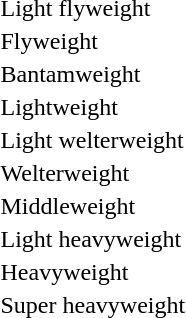<table>
<tr>
<td rowspan=2>Light flyweight <br> </td>
<td rowspan=2></td>
<td rowspan=2></td>
<td></td>
</tr>
<tr>
<td></td>
</tr>
<tr>
<td rowspan=2>Flyweight <br> </td>
<td rowspan=2></td>
<td rowspan=2></td>
<td></td>
</tr>
<tr>
<td></td>
</tr>
<tr>
<td rowspan=2>Bantamweight <br> </td>
<td rowspan=2></td>
<td rowspan=2></td>
<td></td>
</tr>
<tr>
<td></td>
</tr>
<tr>
<td rowspan=2>Lightweight <br> </td>
<td rowspan=2></td>
<td rowspan=2></td>
<td></td>
</tr>
<tr>
<td></td>
</tr>
<tr>
<td rowspan=2>Light welterweight <br> </td>
<td rowspan=2></td>
<td rowspan=2></td>
<td></td>
</tr>
<tr>
<td></td>
</tr>
<tr>
<td rowspan=2>Welterweight <br> </td>
<td rowspan=2></td>
<td rowspan=2></td>
<td></td>
</tr>
<tr>
<td></td>
</tr>
<tr>
<td rowspan=2>Middleweight <br> </td>
<td rowspan=2></td>
<td rowspan=2></td>
<td></td>
</tr>
<tr>
<td></td>
</tr>
<tr>
<td rowspan=2>Light heavyweight <br> </td>
<td rowspan=2></td>
<td rowspan=2></td>
<td></td>
</tr>
<tr>
<td></td>
</tr>
<tr>
<td rowspan=2>Heavyweight <br> </td>
<td rowspan=2></td>
<td rowspan=2></td>
<td></td>
</tr>
<tr>
<td></td>
</tr>
<tr>
<td rowspan=2>Super heavyweight <br> </td>
<td rowspan=2></td>
<td rowspan=2></td>
<td></td>
</tr>
<tr>
<td></td>
</tr>
<tr>
</tr>
</table>
